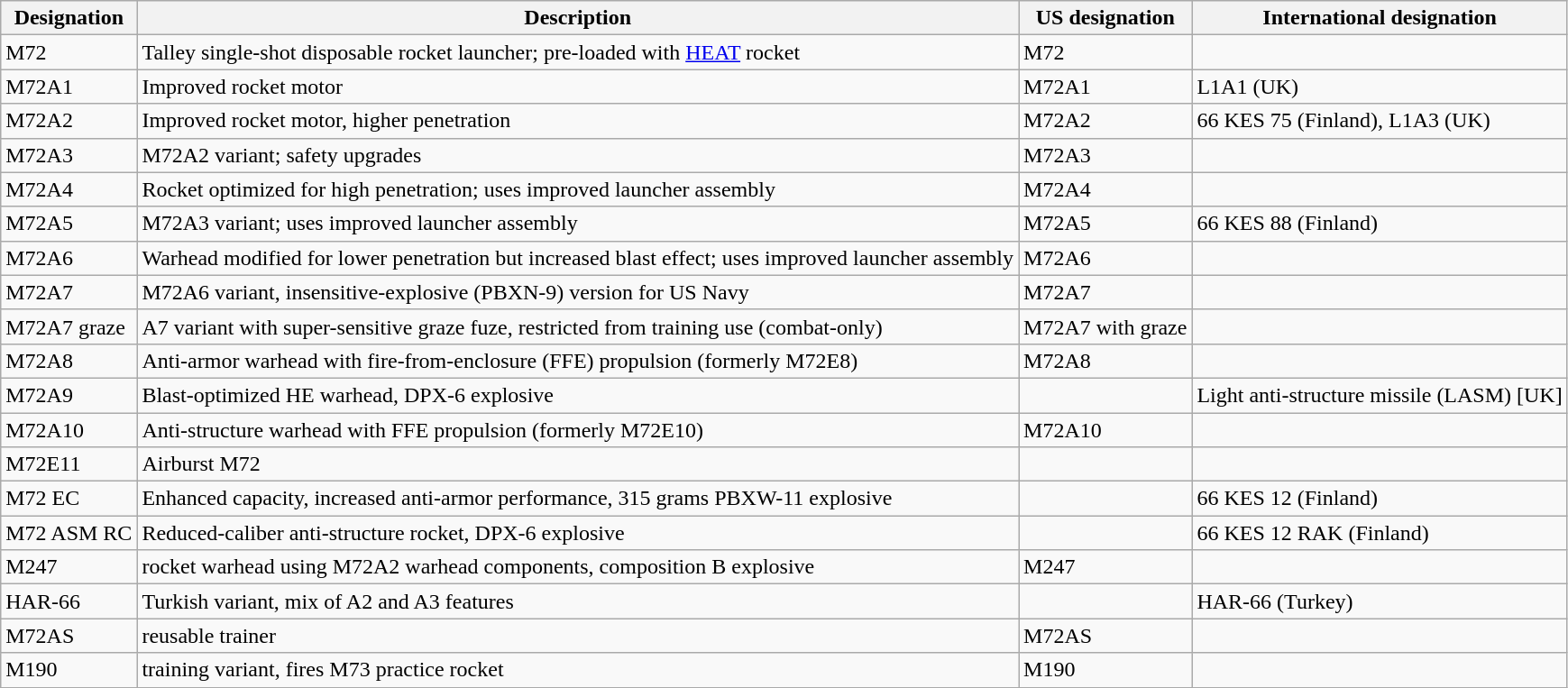<table class="wikitable">
<tr>
<th>Designation</th>
<th>Description</th>
<th>US designation</th>
<th>International designation</th>
</tr>
<tr>
<td>M72</td>
<td> Talley single-shot disposable rocket launcher; pre-loaded with <a href='#'>HEAT</a> rocket</td>
<td>M72</td>
<td></td>
</tr>
<tr>
<td>M72A1</td>
<td>Improved rocket motor</td>
<td>M72A1</td>
<td>L1A1 (UK)</td>
</tr>
<tr>
<td>M72A2</td>
<td>Improved rocket motor, higher penetration</td>
<td>M72A2</td>
<td>66 KES 75 (Finland), L1A3 (UK)</td>
</tr>
<tr>
<td>M72A3</td>
<td>M72A2 variant; safety upgrades</td>
<td>M72A3</td>
<td></td>
</tr>
<tr>
<td>M72A4</td>
<td>Rocket optimized for high penetration; uses improved launcher assembly</td>
<td>M72A4</td>
<td></td>
</tr>
<tr>
<td>M72A5</td>
<td>M72A3 variant; uses improved launcher assembly</td>
<td>M72A5</td>
<td>66 KES 88 (Finland)</td>
</tr>
<tr>
<td>M72A6</td>
<td>Warhead modified for lower penetration but increased blast effect; uses improved launcher assembly</td>
<td>M72A6</td>
<td></td>
</tr>
<tr>
<td>M72A7</td>
<td>M72A6 variant, insensitive-explosive (PBXN-9) version for US Navy</td>
<td>M72A7</td>
<td></td>
</tr>
<tr>
<td>M72A7 graze</td>
<td>A7 variant with super-sensitive graze fuze, restricted from training use (combat-only)</td>
<td>M72A7 with graze</td>
<td></td>
</tr>
<tr>
<td>M72A8</td>
<td>Anti-armor warhead with fire-from-enclosure (FFE) propulsion (formerly M72E8)</td>
<td>M72A8</td>
<td></td>
</tr>
<tr>
<td>M72A9</td>
<td>Blast-optimized HE warhead, DPX-6 explosive</td>
<td></td>
<td>Light anti-structure missile (LASM) [UK]</td>
</tr>
<tr>
<td>M72A10</td>
<td>Anti-structure warhead with FFE propulsion (formerly M72E10)</td>
<td>M72A10</td>
<td></td>
</tr>
<tr>
<td>M72E11</td>
<td>Airburst M72</td>
<td></td>
<td></td>
</tr>
<tr>
<td>M72 EC</td>
<td>Enhanced capacity, increased anti-armor performance, 315 grams PBXW-11 explosive</td>
<td></td>
<td>66 KES 12 (Finland)</td>
</tr>
<tr>
<td>M72 ASM RC</td>
<td>Reduced-caliber  anti-structure rocket,  DPX-6 explosive</td>
<td></td>
<td>66 KES 12 RAK (Finland)</td>
</tr>
<tr>
<td>M247</td>
<td> rocket warhead using M72A2 warhead components,  composition B explosive</td>
<td>M247</td>
<td></td>
</tr>
<tr>
<td>HAR-66</td>
<td>Turkish variant, mix of A2 and A3 features</td>
<td></td>
<td>HAR-66 (Turkey)</td>
</tr>
<tr>
<td>M72AS</td>
<td> reusable trainer</td>
<td>M72AS</td>
<td></td>
</tr>
<tr>
<td>M190</td>
<td> training variant, fires M73 practice rocket</td>
<td>M190</td>
<td></td>
</tr>
</table>
